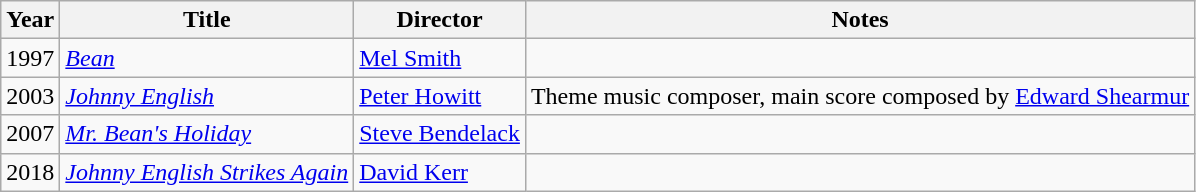<table class="wikitable">
<tr>
<th>Year</th>
<th>Title</th>
<th>Director</th>
<th>Notes</th>
</tr>
<tr>
<td>1997</td>
<td><em><a href='#'>Bean</a></em></td>
<td><a href='#'>Mel Smith</a></td>
<td></td>
</tr>
<tr>
<td>2003</td>
<td><em><a href='#'>Johnny English</a></em></td>
<td><a href='#'>Peter Howitt</a></td>
<td>Theme music composer, main score composed by <a href='#'>Edward Shearmur</a></td>
</tr>
<tr>
<td>2007</td>
<td><em><a href='#'>Mr. Bean's Holiday</a></em></td>
<td><a href='#'>Steve Bendelack</a></td>
<td></td>
</tr>
<tr>
<td>2018</td>
<td><em><a href='#'>Johnny English Strikes Again</a></em></td>
<td><a href='#'>David Kerr</a></td>
<td></td>
</tr>
</table>
